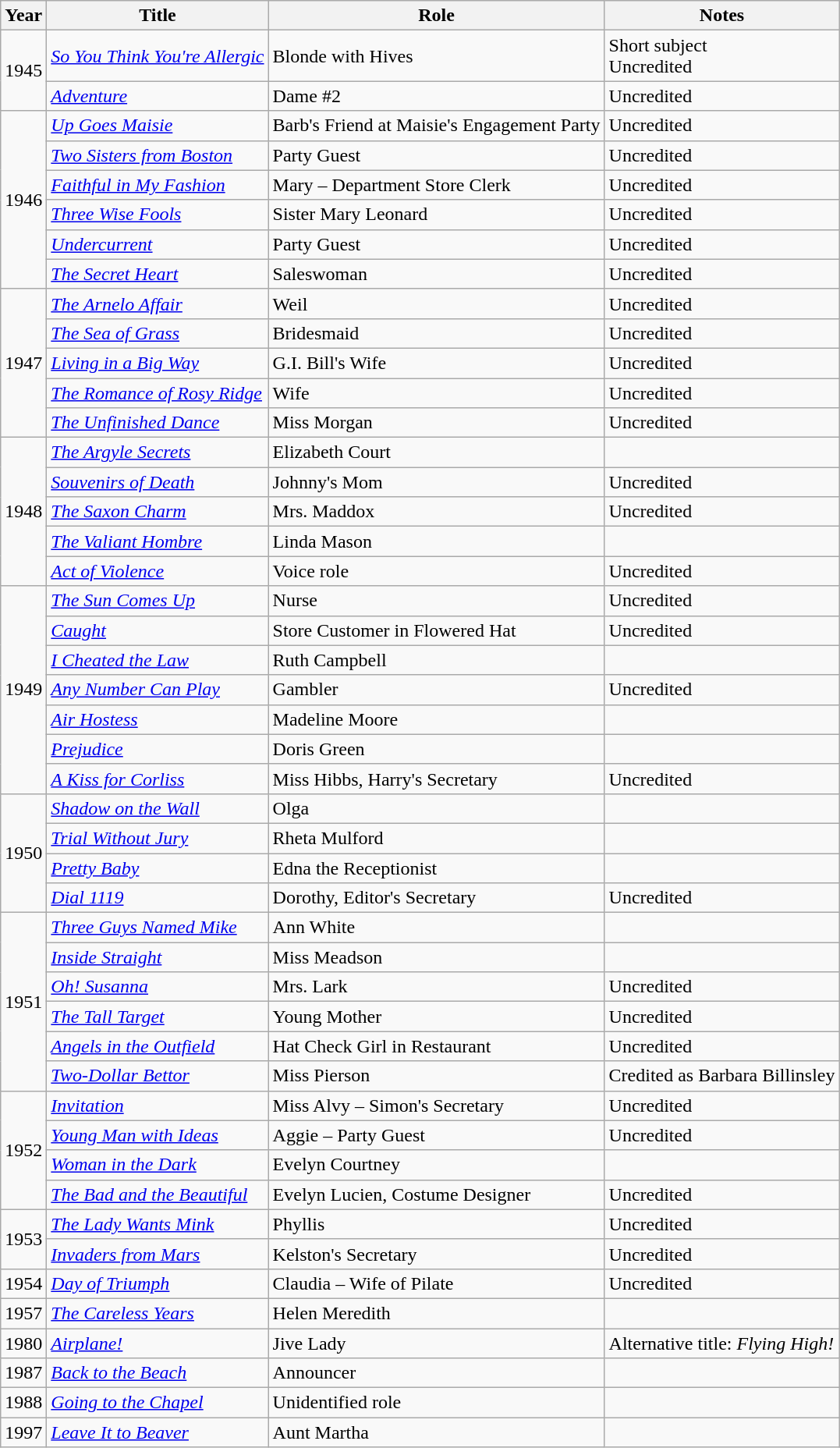<table class="wikitable sortable">
<tr>
<th>Year</th>
<th>Title</th>
<th>Role</th>
<th class="unsortable">Notes</th>
</tr>
<tr>
<td rowspan=2>1945</td>
<td><em><a href='#'>So You Think You're Allergic</a></em></td>
<td>Blonde with Hives</td>
<td>Short subject<br>Uncredited</td>
</tr>
<tr>
<td><em><a href='#'>Adventure</a></em></td>
<td>Dame #2</td>
<td>Uncredited</td>
</tr>
<tr>
<td rowspan=6>1946</td>
<td><em><a href='#'>Up Goes Maisie</a></em></td>
<td>Barb's Friend at Maisie's Engagement Party</td>
<td>Uncredited</td>
</tr>
<tr>
<td><em><a href='#'>Two Sisters from Boston</a></em></td>
<td>Party Guest</td>
<td>Uncredited</td>
</tr>
<tr>
<td><em><a href='#'>Faithful in My Fashion</a></em></td>
<td>Mary – Department Store Clerk</td>
<td>Uncredited</td>
</tr>
<tr>
<td><em><a href='#'>Three Wise Fools</a></em></td>
<td>Sister Mary Leonard</td>
<td>Uncredited</td>
</tr>
<tr>
<td><em><a href='#'>Undercurrent</a></em></td>
<td>Party Guest</td>
<td>Uncredited</td>
</tr>
<tr>
<td><em><a href='#'>The Secret Heart</a></em></td>
<td>Saleswoman</td>
<td>Uncredited</td>
</tr>
<tr>
<td rowspan=5>1947</td>
<td><em><a href='#'>The Arnelo Affair</a></em></td>
<td>Weil</td>
<td>Uncredited</td>
</tr>
<tr>
<td><em><a href='#'>The Sea of Grass</a></em></td>
<td>Bridesmaid</td>
<td>Uncredited</td>
</tr>
<tr>
<td><em><a href='#'>Living in a Big Way</a></em></td>
<td>G.I. Bill's Wife</td>
<td>Uncredited</td>
</tr>
<tr>
<td><em><a href='#'>The Romance of Rosy Ridge</a></em></td>
<td>Wife</td>
<td>Uncredited</td>
</tr>
<tr>
<td><em><a href='#'>The Unfinished Dance</a></em></td>
<td>Miss Morgan</td>
<td>Uncredited</td>
</tr>
<tr>
<td rowspan=5>1948</td>
<td><em><a href='#'>The Argyle Secrets</a></em></td>
<td>Elizabeth Court</td>
<td></td>
</tr>
<tr>
<td><em><a href='#'>Souvenirs of Death</a></em></td>
<td>Johnny's Mom</td>
<td>Uncredited</td>
</tr>
<tr>
<td><em><a href='#'>The Saxon Charm</a></em></td>
<td>Mrs. Maddox</td>
<td>Uncredited</td>
</tr>
<tr>
<td><em><a href='#'>The Valiant Hombre</a></em></td>
<td>Linda Mason</td>
<td></td>
</tr>
<tr>
<td><em><a href='#'>Act of Violence</a></em></td>
<td>Voice role</td>
<td>Uncredited</td>
</tr>
<tr>
<td rowspan=7>1949</td>
<td><em><a href='#'>The Sun Comes Up</a></em></td>
<td>Nurse</td>
<td>Uncredited</td>
</tr>
<tr>
<td><em><a href='#'>Caught</a></em></td>
<td>Store Customer in Flowered Hat</td>
<td>Uncredited</td>
</tr>
<tr>
<td><em><a href='#'>I Cheated the Law</a></em></td>
<td>Ruth Campbell</td>
<td></td>
</tr>
<tr>
<td><em><a href='#'>Any Number Can Play</a></em></td>
<td>Gambler</td>
<td>Uncredited</td>
</tr>
<tr>
<td><em><a href='#'>Air Hostess</a></em></td>
<td>Madeline Moore</td>
<td></td>
</tr>
<tr>
<td><em><a href='#'>Prejudice</a></em></td>
<td>Doris Green</td>
<td></td>
</tr>
<tr>
<td><em><a href='#'>A Kiss for Corliss</a></em></td>
<td>Miss Hibbs, Harry's Secretary</td>
<td>Uncredited</td>
</tr>
<tr>
<td rowspan=4>1950</td>
<td><em><a href='#'>Shadow on the Wall</a></em></td>
<td>Olga</td>
<td></td>
</tr>
<tr>
<td><em><a href='#'>Trial Without Jury</a></em></td>
<td>Rheta Mulford</td>
<td></td>
</tr>
<tr>
<td><em><a href='#'>Pretty Baby</a></em></td>
<td>Edna the Receptionist</td>
<td></td>
</tr>
<tr>
<td><em><a href='#'>Dial 1119</a></em></td>
<td>Dorothy, Editor's Secretary</td>
<td>Uncredited</td>
</tr>
<tr>
<td rowspan=6>1951</td>
<td><em><a href='#'>Three Guys Named Mike</a></em></td>
<td>Ann White</td>
<td></td>
</tr>
<tr>
<td><em><a href='#'>Inside Straight</a></em></td>
<td>Miss Meadson</td>
<td></td>
</tr>
<tr>
<td><em><a href='#'>Oh! Susanna</a></em></td>
<td>Mrs. Lark</td>
<td>Uncredited</td>
</tr>
<tr>
<td><em><a href='#'>The Tall Target</a></em></td>
<td>Young Mother</td>
<td>Uncredited</td>
</tr>
<tr>
<td><em><a href='#'>Angels in the Outfield</a></em></td>
<td>Hat Check Girl in Restaurant</td>
<td>Uncredited</td>
</tr>
<tr>
<td><em><a href='#'>Two-Dollar Bettor</a></em></td>
<td>Miss Pierson</td>
<td>Credited as Barbara Billinsley</td>
</tr>
<tr>
<td rowspan=4>1952</td>
<td><em><a href='#'>Invitation</a></em></td>
<td>Miss Alvy – Simon's Secretary</td>
<td>Uncredited</td>
</tr>
<tr>
<td><em><a href='#'>Young Man with Ideas</a></em></td>
<td>Aggie – Party Guest</td>
<td>Uncredited</td>
</tr>
<tr>
<td><em><a href='#'>Woman in the Dark</a></em></td>
<td>Evelyn Courtney</td>
<td></td>
</tr>
<tr>
<td><em><a href='#'>The Bad and the Beautiful</a></em></td>
<td>Evelyn Lucien, Costume Designer</td>
<td>Uncredited</td>
</tr>
<tr>
<td rowspan=2>1953</td>
<td><em><a href='#'>The Lady Wants Mink</a></em></td>
<td>Phyllis</td>
<td>Uncredited</td>
</tr>
<tr>
<td><em><a href='#'>Invaders from Mars</a></em></td>
<td>Kelston's Secretary</td>
<td>Uncredited</td>
</tr>
<tr>
<td>1954</td>
<td><em><a href='#'>Day of Triumph</a></em></td>
<td>Claudia – Wife of Pilate</td>
<td>Uncredited</td>
</tr>
<tr>
<td>1957</td>
<td><em><a href='#'>The Careless Years</a></em></td>
<td>Helen Meredith</td>
<td></td>
</tr>
<tr>
<td>1980</td>
<td><em><a href='#'>Airplane!</a></em></td>
<td>Jive Lady</td>
<td>Alternative title: <em>Flying High!</em></td>
</tr>
<tr>
<td>1987</td>
<td><em><a href='#'>Back to the Beach</a></em></td>
<td>Announcer</td>
<td></td>
</tr>
<tr>
<td>1988</td>
<td><em><a href='#'>Going to the Chapel</a></em></td>
<td>Unidentified role</td>
<td></td>
</tr>
<tr>
<td>1997</td>
<td><em><a href='#'>Leave It to Beaver</a></em></td>
<td>Aunt Martha</td>
<td></td>
</tr>
</table>
